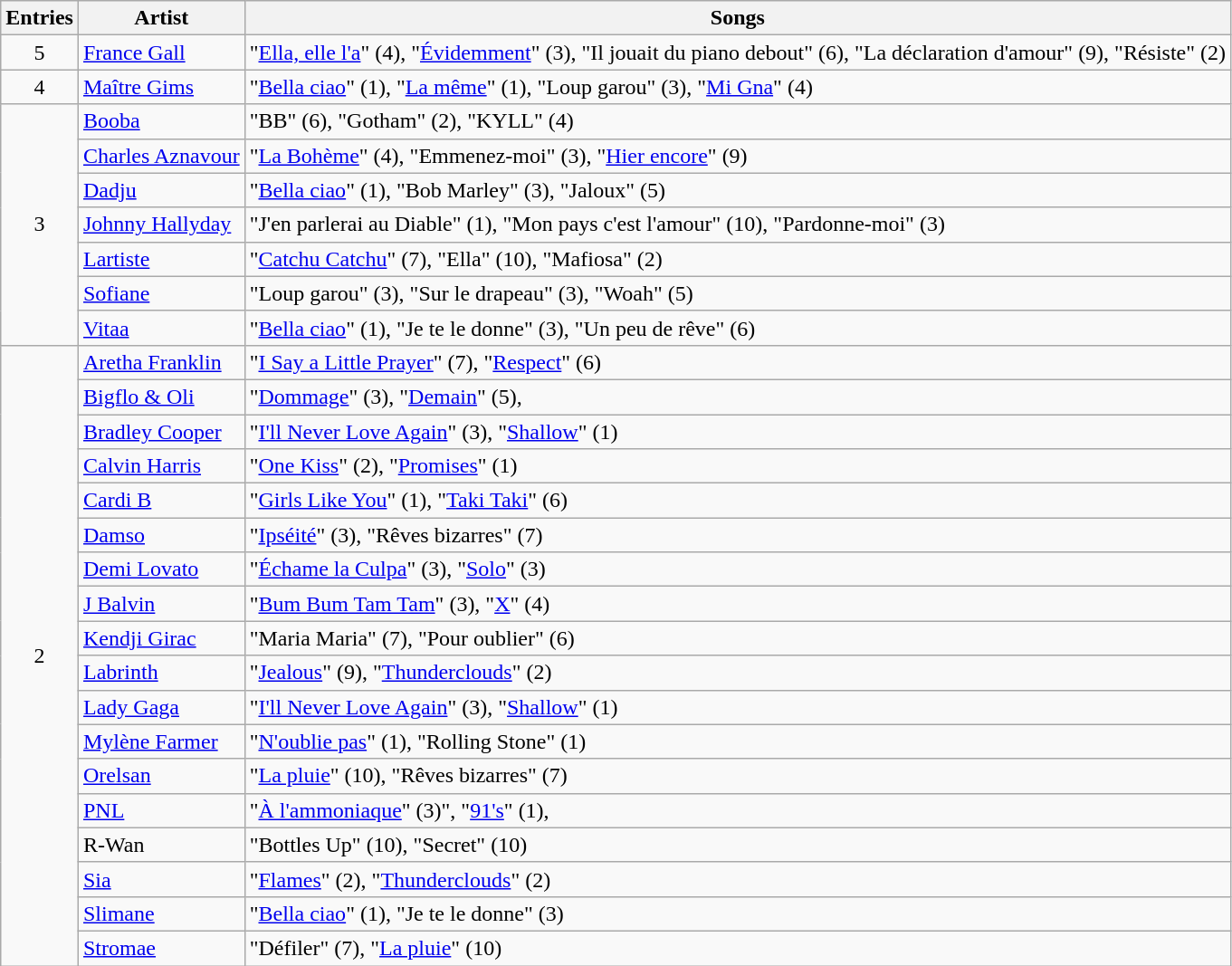<table class="wikitable">
<tr>
<th>Entries</th>
<th>Artist</th>
<th>Songs</th>
</tr>
<tr>
<td style="text-align: center;">5</td>
<td><a href='#'>France Gall</a></td>
<td>"<a href='#'>Ella, elle l'a</a>" (4), "<a href='#'>Évidemment</a>" (3), "Il jouait du piano debout" (6), "La déclaration d'amour" (9), "Résiste" (2)</td>
</tr>
<tr>
<td style="text-align: center;">4</td>
<td><a href='#'>Maître Gims</a></td>
<td>"<a href='#'>Bella ciao</a>" (1), "<a href='#'>La même</a>" (1), "Loup garou" (3), "<a href='#'>Mi Gna</a>" (4)</td>
</tr>
<tr>
<td rowspan="7" style="text-align: center;">3</td>
<td><a href='#'>Booba</a></td>
<td>"BB" (6), "Gotham" (2), "KYLL" (4)</td>
</tr>
<tr>
<td><a href='#'>Charles Aznavour</a></td>
<td>"<a href='#'>La Bohème</a>" (4), "Emmenez-moi" (3), "<a href='#'>Hier encore</a>" (9)</td>
</tr>
<tr>
<td><a href='#'>Dadju</a></td>
<td>"<a href='#'>Bella ciao</a>" (1), "Bob Marley" (3), "Jaloux" (5)</td>
</tr>
<tr>
<td><a href='#'>Johnny Hallyday</a></td>
<td>"J'en parlerai au Diable" (1), "Mon pays c'est l'amour" (10), "Pardonne-moi" (3)</td>
</tr>
<tr>
<td><a href='#'>Lartiste</a></td>
<td>"<a href='#'>Catchu Catchu</a>" (7), "Ella" (10), "Mafiosa" (2)</td>
</tr>
<tr>
<td><a href='#'>Sofiane</a></td>
<td>"Loup garou" (3), "Sur le drapeau" (3), "Woah" (5)</td>
</tr>
<tr>
<td><a href='#'>Vitaa</a></td>
<td>"<a href='#'>Bella ciao</a>" (1), "Je te le donne" (3), "Un peu de rêve" (6)</td>
</tr>
<tr>
<td rowspan="18" style="text-align: center;">2</td>
<td><a href='#'>Aretha Franklin</a></td>
<td>"<a href='#'>I Say a Little Prayer</a>" (7), "<a href='#'>Respect</a>" (6)</td>
</tr>
<tr>
<td><a href='#'>Bigflo & Oli</a></td>
<td>"<a href='#'>Dommage</a>" (3), "<a href='#'>Demain</a>" (5),</td>
</tr>
<tr>
<td><a href='#'>Bradley Cooper</a></td>
<td>"<a href='#'>I'll Never Love Again</a>" (3), "<a href='#'>Shallow</a>" (1)</td>
</tr>
<tr>
<td><a href='#'>Calvin Harris</a></td>
<td>"<a href='#'>One Kiss</a>" (2), "<a href='#'>Promises</a>" (1)</td>
</tr>
<tr>
<td><a href='#'>Cardi B</a></td>
<td>"<a href='#'>Girls Like You</a>" (1), "<a href='#'>Taki Taki</a>" (6)</td>
</tr>
<tr>
<td><a href='#'>Damso</a></td>
<td>"<a href='#'>Ipséité</a>" (3), "Rêves bizarres" (7)</td>
</tr>
<tr>
<td><a href='#'>Demi Lovato</a></td>
<td>"<a href='#'>Échame la Culpa</a>" (3), "<a href='#'>Solo</a>" (3)</td>
</tr>
<tr>
<td><a href='#'>J Balvin</a></td>
<td>"<a href='#'>Bum Bum Tam Tam</a>" (3), "<a href='#'>X</a>" (4)</td>
</tr>
<tr>
<td><a href='#'>Kendji Girac</a></td>
<td>"Maria Maria" (7), "Pour oublier" (6)</td>
</tr>
<tr>
<td><a href='#'>Labrinth</a></td>
<td>"<a href='#'>Jealous</a>" (9), "<a href='#'>Thunderclouds</a>" (2)</td>
</tr>
<tr>
<td><a href='#'>Lady Gaga</a></td>
<td>"<a href='#'>I'll Never Love Again</a>" (3), "<a href='#'>Shallow</a>" (1)</td>
</tr>
<tr>
<td><a href='#'>Mylène Farmer</a></td>
<td>"<a href='#'>N'oublie pas</a>" (1), "Rolling Stone" (1)</td>
</tr>
<tr>
<td><a href='#'>Orelsan</a></td>
<td>"<a href='#'>La pluie</a>" (10), "Rêves bizarres" (7)</td>
</tr>
<tr>
<td><a href='#'>PNL</a></td>
<td>"<a href='#'>À l'ammoniaque</a>" (3)", "<a href='#'>91's</a>" (1),</td>
</tr>
<tr>
<td>R-Wan</td>
<td>"Bottles Up" (10), "Secret" (10)</td>
</tr>
<tr>
<td><a href='#'>Sia</a></td>
<td>"<a href='#'>Flames</a>" (2), "<a href='#'>Thunderclouds</a>" (2)</td>
</tr>
<tr>
<td><a href='#'>Slimane</a></td>
<td>"<a href='#'>Bella ciao</a>" (1), "Je te le donne" (3)</td>
</tr>
<tr>
<td><a href='#'>Stromae</a></td>
<td>"Défiler" (7), "<a href='#'>La pluie</a>" (10)</td>
</tr>
</table>
